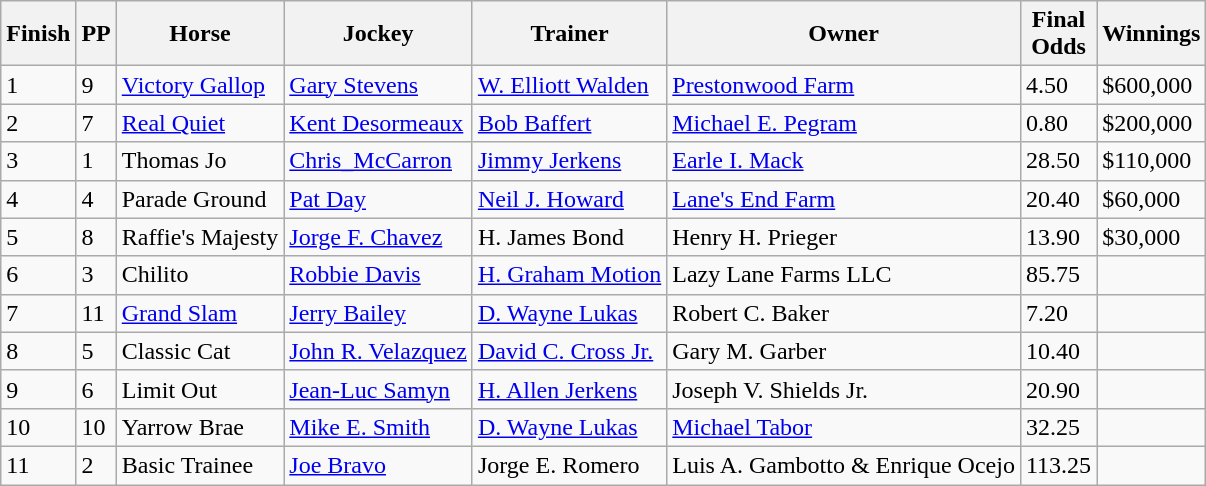<table class="wikitable sortable">
<tr>
<th>Finish</th>
<th>PP</th>
<th>Horse</th>
<th>Jockey</th>
<th>Trainer</th>
<th>Owner</th>
<th>Final <br>Odds</th>
<th>Winnings</th>
</tr>
<tr>
<td>1</td>
<td>9</td>
<td><a href='#'>Victory Gallop</a></td>
<td><a href='#'>Gary Stevens</a></td>
<td><a href='#'>W. Elliott Walden</a></td>
<td><a href='#'>Prestonwood Farm</a></td>
<td>4.50</td>
<td>$600,000</td>
</tr>
<tr>
<td>2</td>
<td>7</td>
<td><a href='#'>Real Quiet</a></td>
<td><a href='#'>Kent Desormeaux</a></td>
<td><a href='#'>Bob Baffert</a></td>
<td><a href='#'>Michael E. Pegram</a></td>
<td>0.80</td>
<td>$200,000</td>
</tr>
<tr>
<td>3</td>
<td>1</td>
<td>Thomas Jo</td>
<td><a href='#'>Chris_McCarron</a></td>
<td><a href='#'>Jimmy Jerkens</a></td>
<td><a href='#'>Earle I. Mack</a></td>
<td>28.50</td>
<td>$110,000</td>
</tr>
<tr>
<td>4</td>
<td>4</td>
<td>Parade Ground</td>
<td><a href='#'>Pat Day</a></td>
<td><a href='#'>Neil J. Howard</a></td>
<td><a href='#'>Lane's End Farm</a></td>
<td>20.40</td>
<td>$60,000</td>
</tr>
<tr>
<td>5</td>
<td>8</td>
<td>Raffie's Majesty</td>
<td><a href='#'>Jorge F. Chavez</a></td>
<td>H. James Bond</td>
<td>Henry H. Prieger</td>
<td>13.90</td>
<td>$30,000</td>
</tr>
<tr>
<td>6</td>
<td>3</td>
<td>Chilito</td>
<td><a href='#'>Robbie Davis</a></td>
<td><a href='#'>H. Graham Motion</a></td>
<td>Lazy Lane Farms LLC</td>
<td>85.75</td>
<td></td>
</tr>
<tr>
<td>7</td>
<td>11</td>
<td><a href='#'>Grand Slam</a></td>
<td><a href='#'>Jerry Bailey</a></td>
<td><a href='#'>D. Wayne Lukas</a></td>
<td>Robert C. Baker</td>
<td>7.20</td>
<td></td>
</tr>
<tr>
<td>8</td>
<td>5</td>
<td>Classic Cat</td>
<td><a href='#'>John R. Velazquez</a></td>
<td><a href='#'>David C. Cross Jr.</a></td>
<td>Gary M. Garber</td>
<td>10.40</td>
<td></td>
</tr>
<tr>
<td>9</td>
<td>6</td>
<td>Limit Out</td>
<td><a href='#'>Jean-Luc Samyn</a></td>
<td><a href='#'>H. Allen Jerkens</a></td>
<td>Joseph V. Shields Jr.</td>
<td>20.90</td>
<td></td>
</tr>
<tr>
<td>10</td>
<td>10</td>
<td>Yarrow Brae</td>
<td><a href='#'>Mike E. Smith</a></td>
<td><a href='#'>D. Wayne Lukas</a></td>
<td><a href='#'>Michael Tabor</a></td>
<td>32.25</td>
<td></td>
</tr>
<tr>
<td>11</td>
<td>2</td>
<td>Basic Trainee</td>
<td><a href='#'>Joe Bravo</a></td>
<td>Jorge E. Romero</td>
<td>Luis A. Gambotto & Enrique Ocejo</td>
<td>113.25</td>
<td></td>
</tr>
</table>
